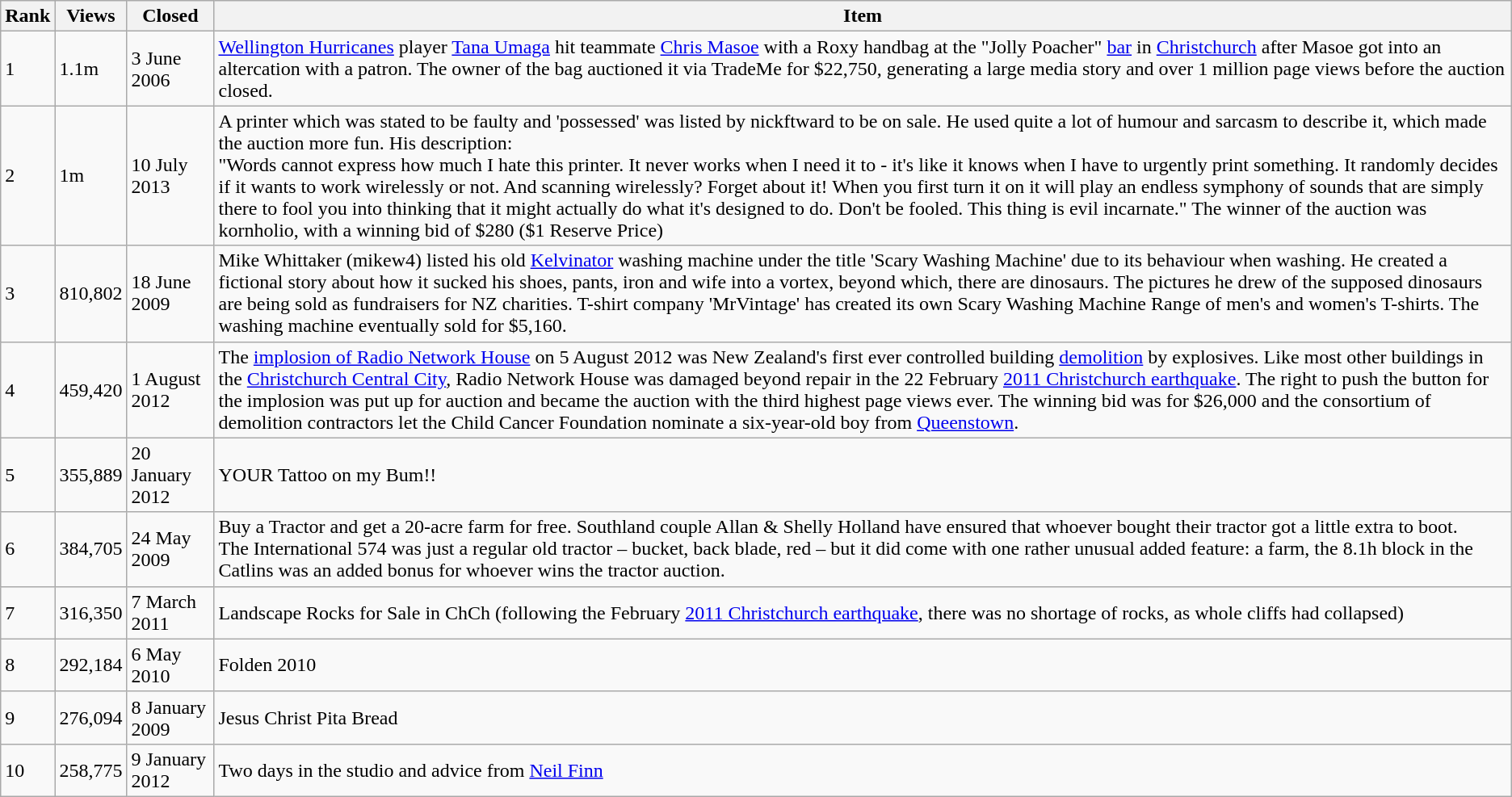<table class="wikitable">
<tr>
<th>Rank</th>
<th>Views</th>
<th>Closed</th>
<th>Item</th>
</tr>
<tr>
<td>1</td>
<td>1.1m</td>
<td>3 June 2006</td>
<td><a href='#'>Wellington Hurricanes</a> player <a href='#'>Tana Umaga</a> hit teammate <a href='#'>Chris Masoe</a> with a Roxy handbag at the "Jolly Poacher" <a href='#'>bar</a> in <a href='#'>Christchurch</a> after Masoe got into an altercation with a patron. The owner of the bag auctioned it via TradeMe for $22,750, generating a large media story and over 1 million page views before the auction closed.</td>
</tr>
<tr>
<td>2</td>
<td>1m</td>
<td>10 July 2013</td>
<td>A printer which was stated to be faulty and 'possessed' was listed by nickftward to be on sale. He used quite a lot of humour and sarcasm to describe it, which made the auction more fun. His description:<br>"Words cannot express how much I hate this printer. It never works when I need it to - it's like it knows when I have to urgently print something. It randomly decides if it wants to work wirelessly or not. And scanning wirelessly? Forget about it! When you first turn it on it will play an endless symphony of sounds that are simply there to fool you into thinking that it might actually do what it's designed to do. Don't be fooled. This thing is evil incarnate." The winner of the auction was kornholio, with a winning bid of $280 ($1 Reserve Price)</td>
</tr>
<tr>
<td>3</td>
<td>810,802</td>
<td>18 June 2009</td>
<td>Mike Whittaker (mikew4) listed his old <a href='#'>Kelvinator</a> washing machine under the title 'Scary Washing Machine' due to its behaviour when washing. He created a fictional story about how it sucked his shoes, pants, iron and wife into a vortex, beyond which, there are dinosaurs. The pictures he drew of the supposed dinosaurs are being sold as fundraisers for NZ charities. T-shirt company 'MrVintage' has created its own Scary Washing Machine Range of men's and women's T-shirts. The washing machine eventually sold for $5,160.</td>
</tr>
<tr>
<td>4</td>
<td>459,420</td>
<td>1 August 2012</td>
<td>The <a href='#'>implosion of Radio Network House</a> on 5 August 2012 was New Zealand's first ever controlled building <a href='#'>demolition</a> by explosives. Like most other buildings in the <a href='#'>Christchurch Central City</a>, Radio Network House was damaged beyond repair in the 22 February <a href='#'>2011 Christchurch earthquake</a>. The right to push the button for the implosion was put up for auction and became the auction with the third highest page views ever. The winning bid was for $26,000 and the consortium of demolition contractors let the Child Cancer Foundation nominate a six-year-old boy from <a href='#'>Queenstown</a>.</td>
</tr>
<tr>
<td>5</td>
<td>355,889</td>
<td>20 January 2012</td>
<td>YOUR Tattoo on my Bum!!</td>
</tr>
<tr>
<td>6</td>
<td>384,705</td>
<td>24 May 2009</td>
<td>Buy a Tractor and get a 20-acre farm for free. Southland couple Allan & Shelly Holland have ensured that whoever bought their tractor got a little extra to boot.<br>The International 574 was just a regular old tractor – bucket, back blade, red – but it did come with one rather unusual added feature: a farm, 
the 8.1h block in the Catlins was an added bonus for whoever wins the tractor auction.</td>
</tr>
<tr>
<td>7</td>
<td>316,350</td>
<td>7 March 2011</td>
<td>Landscape Rocks for Sale in ChCh (following the February <a href='#'>2011 Christchurch earthquake</a>, there was no shortage of rocks, as whole cliffs had collapsed)</td>
</tr>
<tr>
<td>8</td>
<td>292,184</td>
<td>6 May 2010</td>
<td>Folden 2010</td>
</tr>
<tr>
<td>9</td>
<td>276,094</td>
<td>8 January 2009</td>
<td>Jesus Christ Pita Bread</td>
</tr>
<tr>
<td>10</td>
<td>258,775</td>
<td>9 January 2012</td>
<td>Two days in the studio and advice from <a href='#'>Neil Finn</a></td>
</tr>
</table>
